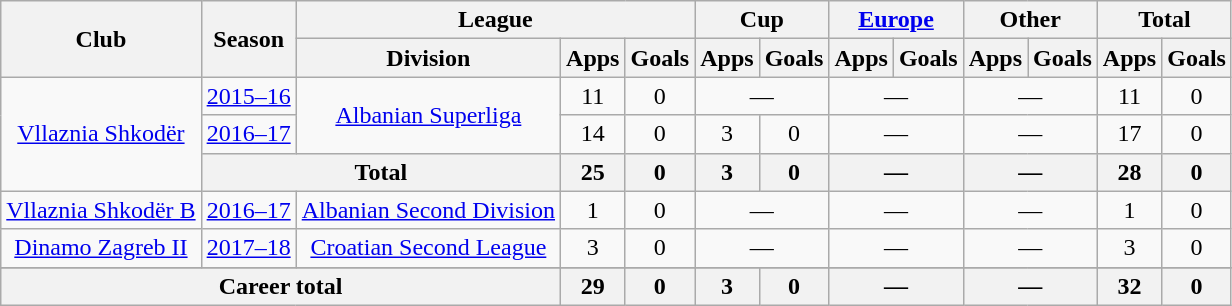<table class="wikitable" style="text-align:center">
<tr>
<th rowspan="2">Club</th>
<th rowspan="2">Season</th>
<th colspan="3">League</th>
<th colspan="2">Cup</th>
<th colspan="2"><a href='#'>Europe</a></th>
<th colspan="2">Other</th>
<th colspan="2">Total</th>
</tr>
<tr>
<th>Division</th>
<th>Apps</th>
<th>Goals</th>
<th>Apps</th>
<th>Goals</th>
<th>Apps</th>
<th>Goals</th>
<th>Apps</th>
<th>Goals</th>
<th>Apps</th>
<th>Goals</th>
</tr>
<tr>
<td rowspan="3" valign="center"><a href='#'>Vllaznia Shkodër</a></td>
<td><a href='#'>2015–16</a></td>
<td rowspan="2"><a href='#'>Albanian Superliga</a></td>
<td>11</td>
<td>0</td>
<td colspan="2">—</td>
<td colspan="2">—</td>
<td colspan="2">—</td>
<td>11</td>
<td>0</td>
</tr>
<tr>
<td><a href='#'>2016–17</a></td>
<td>14</td>
<td>0</td>
<td>3</td>
<td>0</td>
<td colspan="2">—</td>
<td colspan="2">—</td>
<td>17</td>
<td>0</td>
</tr>
<tr>
<th colspan="2" valign="center">Total</th>
<th>25</th>
<th>0</th>
<th>3</th>
<th>0</th>
<th colspan="2">—</th>
<th colspan="2">—</th>
<th>28</th>
<th>0</th>
</tr>
<tr>
<td rowspan="1" valign="center"><a href='#'>Vllaznia Shkodër B</a></td>
<td><a href='#'>2016–17</a></td>
<td rowspan="1"><a href='#'>Albanian Second Division</a></td>
<td>1</td>
<td>0</td>
<td colspan="2">—</td>
<td colspan="2">—</td>
<td colspan="2">—</td>
<td>1</td>
<td>0</td>
</tr>
<tr>
<td rowspan="1" valign="center"><a href='#'>Dinamo Zagreb II</a></td>
<td><a href='#'>2017–18</a></td>
<td rowspan="1"><a href='#'>Croatian Second League</a></td>
<td>3</td>
<td>0</td>
<td colspan="2">—</td>
<td colspan="2">—</td>
<td colspan="2">—</td>
<td>3</td>
<td>0</td>
</tr>
<tr>
</tr>
<tr>
<th colspan="3">Career total</th>
<th>29</th>
<th>0</th>
<th>3</th>
<th>0</th>
<th colspan="2">—</th>
<th colspan="2">—</th>
<th>32</th>
<th>0</th>
</tr>
</table>
